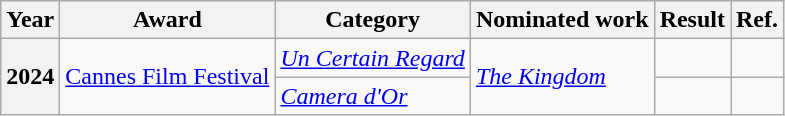<table class="wikitable plainrowheaders sortable">
<tr>
<th scope="col">Year</th>
<th scope="col">Award</th>
<th scope="col">Category</th>
<th scope="col">Nominated work</th>
<th scope="col">Result</th>
<th scope="col">Ref.</th>
</tr>
<tr>
<th scope="row" rowspan="2">2024</th>
<td rowspan="2"><a href='#'>Cannes Film Festival</a></td>
<td><em><a href='#'>Un Certain Regard</a></em></td>
<td rowspan="2"><em><a href='#'>The Kingdom</a></em></td>
<td></td>
<td align="center"></td>
</tr>
<tr>
<td><em><a href='#'>Camera d'Or</a></em></td>
<td></td>
<td align="center"></td>
</tr>
</table>
